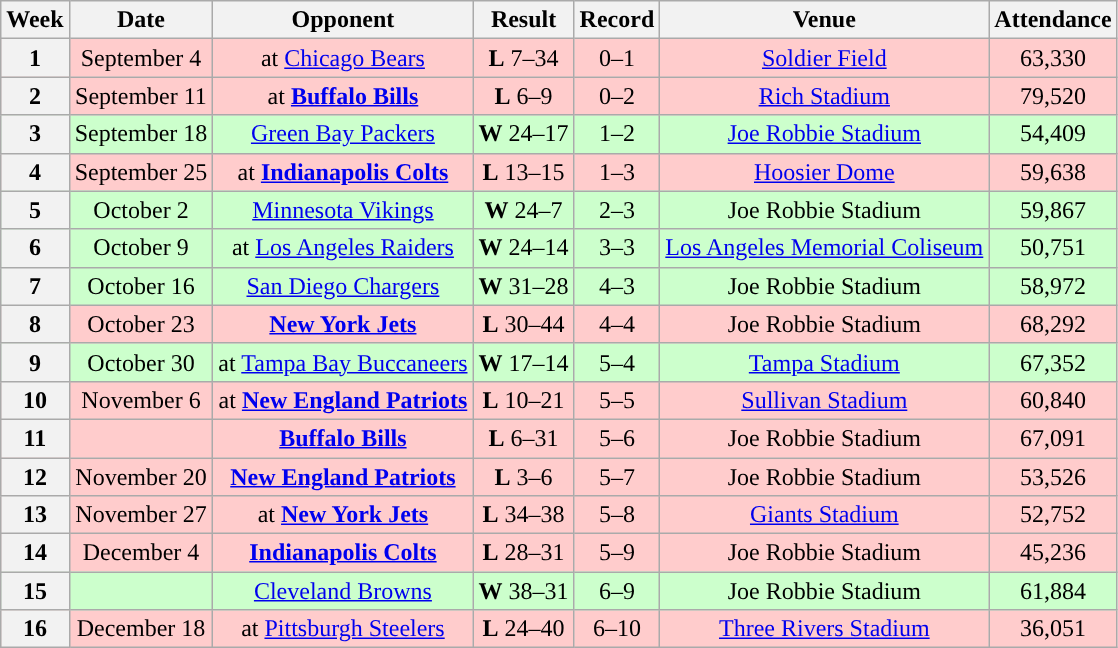<table class="wikitable" style="text-align:center">
<tr>
<th>Week</th>
<th>Date</th>
<th>Opponent</th>
<th>Result</th>
<th>Record</th>
<th>Venue</th>
<th>Attendance</th>
</tr>
<tr style="background:#fcc">
<th>1</th>
<td>September 4</td>
<td>at <a href='#'>Chicago Bears</a></td>
<td><strong>L</strong> 7–34</td>
<td>0–1</td>
<td><a href='#'>Soldier Field</a></td>
<td>63,330</td>
</tr>
<tr style="background:#fcc">
<th>2</th>
<td>September 11</td>
<td>at <strong><a href='#'>Buffalo Bills</a></strong></td>
<td><strong>L</strong> 6–9</td>
<td>0–2</td>
<td><a href='#'>Rich Stadium</a></td>
<td>79,520</td>
</tr>
<tr style="background:#cfc">
<th>3</th>
<td>September 18</td>
<td><a href='#'>Green Bay Packers</a></td>
<td><strong>W</strong> 24–17</td>
<td>1–2</td>
<td><a href='#'>Joe Robbie Stadium</a></td>
<td>54,409</td>
</tr>
<tr style="background:#fcc">
<th>4</th>
<td>September 25</td>
<td>at <strong><a href='#'>Indianapolis Colts</a></strong></td>
<td><strong>L</strong> 13–15</td>
<td>1–3</td>
<td><a href='#'>Hoosier Dome</a></td>
<td>59,638</td>
</tr>
<tr style="background:#cfc">
<th>5</th>
<td>October 2</td>
<td><a href='#'>Minnesota Vikings</a></td>
<td><strong>W</strong> 24–7</td>
<td>2–3</td>
<td>Joe Robbie Stadium</td>
<td>59,867</td>
</tr>
<tr style="background:#cfc">
<th>6</th>
<td>October 9</td>
<td>at <a href='#'>Los Angeles Raiders</a></td>
<td><strong>W</strong> 24–14</td>
<td>3–3</td>
<td><a href='#'>Los Angeles Memorial Coliseum</a></td>
<td>50,751</td>
</tr>
<tr style="background:#cfc">
<th>7</th>
<td>October 16</td>
<td><a href='#'>San Diego Chargers</a></td>
<td><strong>W</strong> 31–28</td>
<td>4–3</td>
<td>Joe Robbie Stadium</td>
<td>58,972</td>
</tr>
<tr style="background:#fcc">
<th>8</th>
<td>October 23</td>
<td><strong><a href='#'>New York Jets</a></strong></td>
<td><strong>L</strong> 30–44</td>
<td>4–4</td>
<td>Joe Robbie Stadium</td>
<td>68,292</td>
</tr>
<tr style="background:#cfc">
<th>9</th>
<td>October 30</td>
<td>at <a href='#'>Tampa Bay Buccaneers</a></td>
<td><strong>W</strong> 17–14</td>
<td>5–4</td>
<td><a href='#'>Tampa Stadium</a></td>
<td>67,352</td>
</tr>
<tr style="background:#fcc">
<th>10</th>
<td>November 6</td>
<td>at <strong><a href='#'>New England Patriots</a></strong></td>
<td><strong>L</strong> 10–21</td>
<td>5–5</td>
<td><a href='#'>Sullivan Stadium</a></td>
<td>60,840</td>
</tr>
<tr style="background:#fcc">
<th>11</th>
<td></td>
<td><strong><a href='#'>Buffalo Bills</a></strong></td>
<td><strong>L</strong> 6–31</td>
<td>5–6</td>
<td>Joe Robbie Stadium</td>
<td>67,091</td>
</tr>
<tr style="background:#fcc">
<th>12</th>
<td>November 20</td>
<td><strong><a href='#'>New England Patriots</a></strong></td>
<td><strong>L</strong> 3–6</td>
<td>5–7</td>
<td>Joe Robbie Stadium</td>
<td>53,526</td>
</tr>
<tr style="background:#fcc">
<th>13</th>
<td>November 27</td>
<td>at <strong><a href='#'>New York Jets</a></strong></td>
<td><strong>L</strong> 34–38</td>
<td>5–8</td>
<td><a href='#'>Giants Stadium</a></td>
<td>52,752</td>
</tr>
<tr style="background:#fcc">
<th>14</th>
<td>December 4</td>
<td><strong><a href='#'>Indianapolis Colts</a></strong></td>
<td><strong>L</strong> 28–31</td>
<td>5–9</td>
<td>Joe Robbie Stadium</td>
<td>45,236</td>
</tr>
<tr style="background:#cfc">
<th>15</th>
<td></td>
<td><a href='#'>Cleveland Browns</a></td>
<td><strong>W</strong> 38–31</td>
<td>6–9</td>
<td>Joe Robbie Stadium</td>
<td>61,884</td>
</tr>
<tr style="background:#fcc">
<th>16</th>
<td>December 18</td>
<td>at <a href='#'>Pittsburgh Steelers</a></td>
<td><strong>L</strong> 24–40</td>
<td>6–10</td>
<td><a href='#'>Three Rivers Stadium</a></td>
<td>36,051</td>
</tr>
</table>
